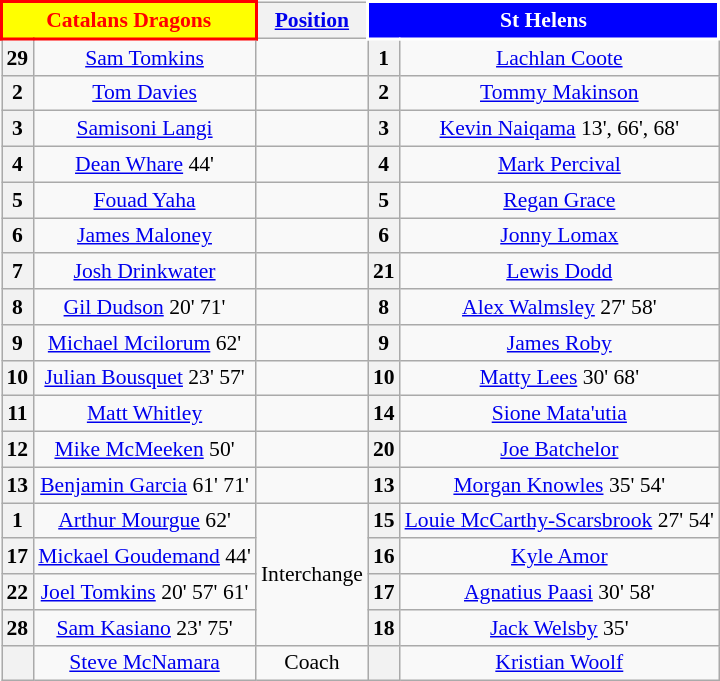<table class="wikitable" style="font-size:90%; text-align:center;" ">
<tr>
<th colspan="2"  style="width:138px; background:yellow; color:red; border:2px solid red;"><strong>Catalans Dragons</strong></th>
<th><a href='#'>Position</a></th>
<th colspan="2"  style="width:138px; background:blue; color:white; border:2px solid white;">St Helens</th>
</tr>
<tr>
<th>29</th>
<td> <a href='#'>Sam Tomkins</a></td>
<td></td>
<th>1</th>
<td> <a href='#'>Lachlan Coote</a></td>
</tr>
<tr>
<th>2</th>
<td> <a href='#'>Tom Davies</a></td>
<td></td>
<th>2</th>
<td> <a href='#'>Tommy Makinson</a> </td>
</tr>
<tr>
<th>3</th>
<td> <a href='#'>Samisoni Langi</a></td>
<td></td>
<th>3</th>
<td> <a href='#'>Kevin Naiqama</a>  13',  66',  68'</td>
</tr>
<tr>
<th>4</th>
<td> <a href='#'>Dean Whare</a>   44'</td>
<td></td>
<th>4</th>
<td> <a href='#'>Mark Percival</a></td>
</tr>
<tr>
<th>5</th>
<td> <a href='#'>Fouad Yaha</a></td>
<td></td>
<th>5</th>
<td> <a href='#'>Regan Grace</a></td>
</tr>
<tr>
<th>6</th>
<td> <a href='#'>James Maloney</a></td>
<td></td>
<th>6</th>
<td> <a href='#'>Jonny Lomax</a></td>
</tr>
<tr>
<th>7</th>
<td> <a href='#'>Josh Drinkwater</a></td>
<td></td>
<th>21</th>
<td> <a href='#'>Lewis Dodd</a></td>
</tr>
<tr>
<th>8</th>
<td> <a href='#'>Gil Dudson</a>  20'  71'</td>
<td></td>
<th>8</th>
<td> <a href='#'>Alex Walmsley</a>  27'  58'</td>
</tr>
<tr>
<th>9</th>
<td> <a href='#'>Michael Mcilorum</a>  62'</td>
<td></td>
<th>9</th>
<td> <a href='#'>James Roby</a></td>
</tr>
<tr>
<th>10</th>
<td> <a href='#'>Julian Bousquet</a>  23'  57'</td>
<td></td>
<th>10</th>
<td> <a href='#'>Matty Lees</a>  30'  68'</td>
</tr>
<tr>
<th>11</th>
<td> <a href='#'>Matt Whitley</a></td>
<td></td>
<th>14</th>
<td> <a href='#'>Sione Mata'utia</a></td>
</tr>
<tr>
<th>12</th>
<td> <a href='#'>Mike McMeeken</a>  50'</td>
<td></td>
<th>20</th>
<td> <a href='#'>Joe Batchelor</a></td>
</tr>
<tr>
<th>13</th>
<td> <a href='#'>Benjamin Garcia</a>  61'  71'</td>
<td></td>
<th>13</th>
<td> <a href='#'>Morgan Knowles</a>  35'  54'</td>
</tr>
<tr>
<th>1</th>
<td> <a href='#'>Arthur Mourgue</a>  62'</td>
<td rowspan="4">Interchange</td>
<th>15</th>
<td> <a href='#'>Louie McCarthy-Scarsbrook</a>  27'  54'</td>
</tr>
<tr>
<th>17</th>
<td> <a href='#'>Mickael Goudemand</a>  44'</td>
<th>16</th>
<td> <a href='#'>Kyle Amor</a></td>
</tr>
<tr>
<th>22</th>
<td> <a href='#'>Joel Tomkins</a>  20'  57'  61'</td>
<th>17</th>
<td> <a href='#'>Agnatius Paasi</a>  30'  58'</td>
</tr>
<tr>
<th>28</th>
<td> <a href='#'>Sam Kasiano</a>  23'  75'</td>
<th>18</th>
<td> <a href='#'>Jack Welsby</a>  35'</td>
</tr>
<tr>
<th></th>
<td> <a href='#'>Steve McNamara</a></td>
<td>Coach</td>
<th></th>
<td> <a href='#'>Kristian Woolf</a></td>
</tr>
</table>
